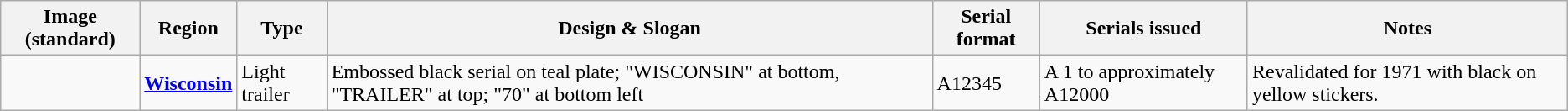<table class="wikitable">
<tr>
<th>Image (standard)</th>
<th>Region</th>
<th>Type</th>
<th>Design & Slogan</th>
<th>Serial format</th>
<th>Serials issued</th>
<th>Notes</th>
</tr>
<tr>
<td></td>
<td><a href='#'><strong>Wisconsin</strong></a></td>
<td>Light trailer</td>
<td>Embossed black serial on teal plate; "WISCONSIN" at bottom, "TRAILER" at top; "70" at bottom left</td>
<td>A12345</td>
<td>A 1 to approximately A12000</td>
<td>Revalidated for 1971 with black on yellow stickers.</td>
</tr>
</table>
